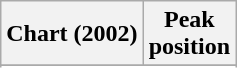<table class="wikitable sortable plainrowheaders" style="text-align:center">
<tr>
<th scope="col">Chart (2002)</th>
<th scope="col">Peak<br>position</th>
</tr>
<tr>
</tr>
<tr>
</tr>
</table>
